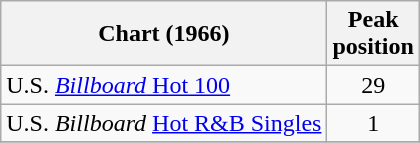<table class="wikitable">
<tr>
<th>Chart (1966)</th>
<th>Peak<br>position</th>
</tr>
<tr>
<td>U.S. <a href='#'><em>Billboard</em> Hot 100</a></td>
<td align="center">29</td>
</tr>
<tr>
<td>U.S. <em>Billboard</em> <a href='#'>Hot R&B Singles</a></td>
<td align="center">1</td>
</tr>
<tr>
</tr>
</table>
